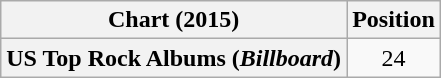<table class="wikitable plainrowheaders" style="text-align:center">
<tr>
<th scope="col">Chart (2015)</th>
<th scope="col">Position</th>
</tr>
<tr>
<th scope="row">US Top Rock Albums (<em>Billboard</em>)</th>
<td>24</td>
</tr>
</table>
